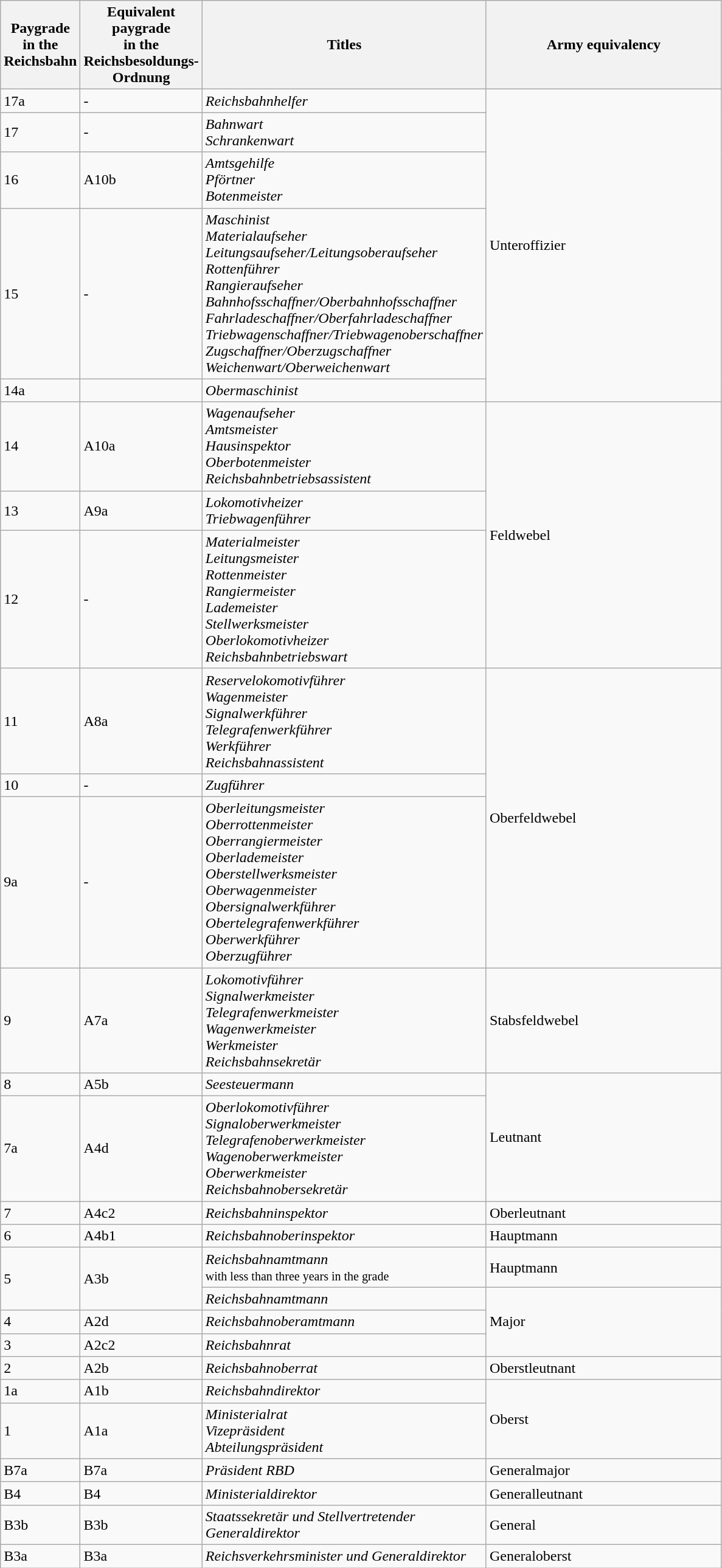<table class="wikitable">
<tr>
<th align="center" width="50">Paygrade in the Reichsbahn  </th>
<th align="center" width="50">Equivalent paygrade<br> in the <br>Reichsbesoldungs-<br>Ordnung </th>
<th width="250">Titles </th>
<th width="250">Army equivalency</th>
</tr>
<tr>
<td>17a</td>
<td>-</td>
<td><em>Reichsbahnhelfer</em></td>
<td rowspan=5>Unteroffizier</td>
</tr>
<tr>
<td>17</td>
<td>-</td>
<td><em>Bahnwart</em> <br> <em>Schrankenwart</em></td>
</tr>
<tr>
<td>16</td>
<td>A10b</td>
<td><em>Amtsgehilfe</em> <br> <em>Pförtner</em> <br> <em>Botenmeister</em></td>
</tr>
<tr>
<td>15</td>
<td>-</td>
<td><em>Maschinist</em> <br> <em>Materialaufseher</em> <br> <em>Leitungsaufseher/Leitungsoberaufseher</em> <br> <em>Rottenführer</em> <br> <em>Rangieraufseher</em> <br> <em>Bahnhofsschaffner/Oberbahnhofsschaffner</em> <br> <em>Fahrladeschaffner/Oberfahrladeschaffner</em> <br> <em>Triebwagenschaffner/Triebwagenoberschaffner</em> <br> <em>Zugschaffner/Oberzugschaffner</em> <br> <em>Weichenwart/Oberweichenwart</em></td>
</tr>
<tr>
<td>14a</td>
<td></td>
<td><em>Obermaschinist</em></td>
</tr>
<tr>
<td>14</td>
<td>A10a</td>
<td><em>Wagenaufseher</em> <br> <em>Amtsmeister</em> <br><em>Hausinspektor</em> <br><em>Oberbotenmeister</em>  <br><em>Reichsbahnbetriebsassistent</em></td>
<td rowspan=3>Feldwebel</td>
</tr>
<tr>
<td>13</td>
<td>A9a</td>
<td><em>Lokomotivheizer</em> <br> <em>Triebwagenführer</em></td>
</tr>
<tr>
<td>12</td>
<td>-</td>
<td><em>Materialmeister</em> <br> <em>Leitungsmeister</em> <br> <em>Rottenmeister</em> <br> <em>Rangiermeister</em> <br> <em>Lademeister</em> <br> <em>Stellwerksmeister</em> <br> <em>Oberlokomotivheizer</em> <br> <em>Reichsbahnbetriebswart</em></td>
</tr>
<tr>
<td>11</td>
<td>A8a</td>
<td><em>Reservelokomotivführer</em>  <br> <em>Wagenmeister</em> <br> <em>Signalwerkführer</em> <br> <em>Telegrafenwerkführer</em> <br> <em>Werkführer</em> <br> <em>Reichsbahnassistent</em></td>
<td rowspan=3>Oberfeldwebel</td>
</tr>
<tr>
<td>10</td>
<td>-</td>
<td><em>Zugführer</em></td>
</tr>
<tr>
<td>9a</td>
<td>-</td>
<td><em>Oberleitungsmeister</em> <br><em>Oberrottenmeister</em> <br><em>Oberrangiermeister</em> <br> <em>Oberlademeister</em> <br><em>Oberstellwerksmeister</em> <br> <em>Oberwagenmeister</em> <br> <em>Obersignalwerkführer</em> <br> <em>Obertelegrafenwerkführer</em> <br> <em>Oberwerkführer</em><br> <em>Oberzugführer</em></td>
</tr>
<tr>
<td>9</td>
<td>A7a</td>
<td><em>Lokomotivführer</em> <br> <em>Signalwerkmeister</em> <br> <em>Telegrafenwerkmeister</em> <br> <em>Wagenwerkmeister</em><br><em>Werkmeister</em> <br>  <em>Reichsbahnsekretär</em></td>
<td>Stabsfeldwebel</td>
</tr>
<tr>
<td>8</td>
<td>A5b</td>
<td><em>Seesteuermann</em></td>
<td rowspan=2>Leutnant</td>
</tr>
<tr>
<td>7a</td>
<td>A4d</td>
<td><em>Oberlokomotivführer</em> <br> <em>Signaloberwerkmeister</em> <br> <em>Telegrafenoberwerkmeister</em> <br> <em>Wagenoberwerkmeister</em> <br><em>Oberwerkmeister</em> <br> <em>Reichsbahnobersekretär</em></td>
</tr>
<tr>
<td>7</td>
<td>A4c2</td>
<td><em>Reichsbahninspektor</em></td>
<td>Oberleutnant</td>
</tr>
<tr>
<td>6</td>
<td>A4b1</td>
<td><em>Reichsbahnoberinspektor</em></td>
<td>Hauptmann</td>
</tr>
<tr>
<td rowspan=2>5</td>
<td rowspan=2>A3b</td>
<td><em>Reichsbahnamtmann</em><br><small>with less than three years in the grade</small></td>
<td>Hauptmann</td>
</tr>
<tr>
<td><em>Reichsbahnamtmann</em></td>
<td rowspan=3>Major</td>
</tr>
<tr>
<td>4</td>
<td>A2d</td>
<td><em>Reichsbahnoberamtmann</em></td>
</tr>
<tr>
<td>3</td>
<td>A2c2</td>
<td><em>Reichsbahnrat</em></td>
</tr>
<tr>
<td>2</td>
<td>A2b</td>
<td><em>Reichsbahnoberrat</em></td>
<td>Oberstleutnant</td>
</tr>
<tr>
<td>1a</td>
<td>A1b</td>
<td><em>Reichsbahndirektor</em></td>
<td rowspan=2>Oberst</td>
</tr>
<tr>
<td>1</td>
<td>A1a</td>
<td><em>Ministerialrat</em> <br> <em>Vizepräsident</em> <br> <em>Abteilungspräsident</em></td>
</tr>
<tr>
<td>B7a</td>
<td>B7a</td>
<td><em>Präsident RBD</em></td>
<td>Generalmajor</td>
</tr>
<tr>
<td>B4</td>
<td>B4</td>
<td><em>Ministerialdirektor</em></td>
<td>Generalleutnant</td>
</tr>
<tr>
<td>B3b</td>
<td>B3b</td>
<td><em>Staatssekretär und Stellvertretender Generaldirektor</em></td>
<td>General</td>
</tr>
<tr>
<td>B3a</td>
<td>B3a</td>
<td><em>Reichsverkehrsminister und Generaldirektor</em></td>
<td>Generaloberst</td>
</tr>
</table>
